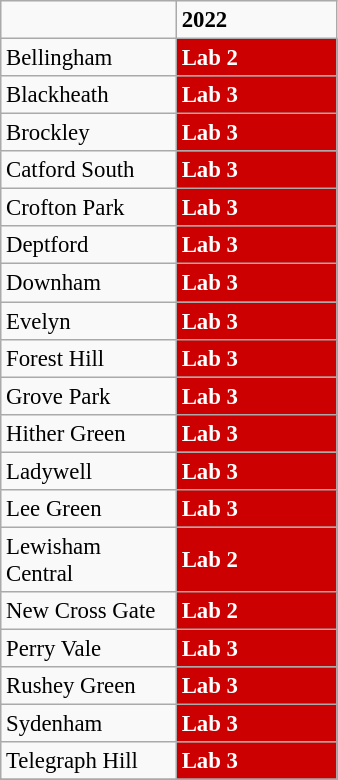<table class="wikitable" style="font-size: 95%; clear:both">
<tr>
<td></td>
<td><strong>2022</strong></td>
</tr>
<tr>
<td width=110>Bellingham</td>
<td width=100 style="background:#cc0000; color:white"><strong>Lab 2</strong></td>
</tr>
<tr>
<td width=110>Blackheath</td>
<td width=100 style="background:#cc0000; color:white"><strong>Lab 3</strong></td>
</tr>
<tr>
<td width=110>Brockley</td>
<td width=100 style="background:#cc0000; color:white"><strong>Lab 3</strong></td>
</tr>
<tr>
<td width=110>Catford South</td>
<td width=100 style="background:#cc0000; color:white"><strong>Lab 3</strong></td>
</tr>
<tr>
<td width=110>Crofton Park</td>
<td width=100 style="background:#cc0000; color:white"><strong>Lab 3</strong></td>
</tr>
<tr>
<td width=110>Deptford</td>
<td width=100 style="background:#cc0000; color:white"><strong>Lab 3</strong></td>
</tr>
<tr>
<td width=110>Downham</td>
<td width=100 style="background:#cc0000; color:white"><strong>Lab 3</strong></td>
</tr>
<tr>
<td width=110>Evelyn</td>
<td width=100 style="background:#cc0000; color:white"><strong>Lab 3</strong></td>
</tr>
<tr>
<td width=110>Forest Hill</td>
<td width=100 style="background:#cc0000; color:white"><strong>Lab 3</strong></td>
</tr>
<tr>
<td width=110>Grove Park</td>
<td width=100 style="background:#cc0000; color:white"><strong>Lab 3</strong></td>
</tr>
<tr>
<td width=110>Hither Green</td>
<td width=100 style="background:#cc0000; color:white"><strong>Lab 3</strong></td>
</tr>
<tr>
<td width=110>Ladywell</td>
<td width=100 style="background:#cc0000; color:white"><strong>Lab 3</strong></td>
</tr>
<tr>
<td width=110>Lee Green</td>
<td width=100 style="background:#cc0000; color:white"><strong>Lab 3</strong></td>
</tr>
<tr>
<td width=110>Lewisham Central</td>
<td width=100 style="background:#cc0000; color:white"><strong>Lab 2</strong></td>
</tr>
<tr>
<td width=110>New Cross Gate</td>
<td width=100 style="background:#cc0000; color:white"><strong>Lab 2</strong></td>
</tr>
<tr>
<td width=110>Perry Vale</td>
<td width=100 style="background:#cc0000; color:white"><strong>Lab 3</strong></td>
</tr>
<tr>
<td width=110>Rushey Green</td>
<td width=100 style="background:#cc0000; color:white"><strong>Lab 3</strong></td>
</tr>
<tr>
<td width=110>Sydenham</td>
<td width=100 style="background:#cc0000; color:white"><strong>Lab 3</strong></td>
</tr>
<tr>
<td width=110>Telegraph Hill</td>
<td width=100 style="background:#cc0000; color:white"><strong>Lab 3</strong></td>
</tr>
<tr>
</tr>
</table>
